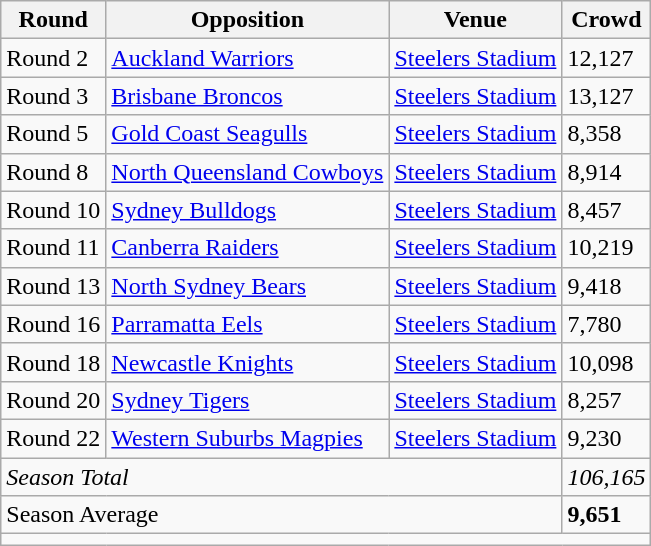<table class="wikitable">
<tr>
<th>Round</th>
<th>Opposition</th>
<th>Venue</th>
<th>Crowd</th>
</tr>
<tr>
<td>Round 2</td>
<td><a href='#'>Auckland Warriors</a></td>
<td><a href='#'>Steelers Stadium</a></td>
<td>12,127</td>
</tr>
<tr>
<td>Round 3</td>
<td><a href='#'>Brisbane Broncos</a></td>
<td><a href='#'>Steelers Stadium</a></td>
<td>13,127</td>
</tr>
<tr>
<td>Round 5</td>
<td><a href='#'>Gold Coast Seagulls</a></td>
<td><a href='#'>Steelers Stadium</a></td>
<td>8,358</td>
</tr>
<tr>
<td>Round 8</td>
<td><a href='#'>North Queensland Cowboys</a></td>
<td><a href='#'>Steelers Stadium</a></td>
<td>8,914</td>
</tr>
<tr>
<td>Round 10</td>
<td><a href='#'>Sydney Bulldogs</a></td>
<td><a href='#'>Steelers Stadium</a></td>
<td>8,457</td>
</tr>
<tr>
<td>Round 11</td>
<td><a href='#'>Canberra Raiders</a></td>
<td><a href='#'>Steelers Stadium</a></td>
<td>10,219</td>
</tr>
<tr>
<td>Round 13</td>
<td><a href='#'>North Sydney Bears</a></td>
<td><a href='#'>Steelers Stadium</a></td>
<td>9,418</td>
</tr>
<tr>
<td>Round 16</td>
<td><a href='#'>Parramatta Eels</a></td>
<td><a href='#'>Steelers Stadium</a></td>
<td>7,780</td>
</tr>
<tr>
<td>Round 18</td>
<td><a href='#'>Newcastle Knights</a></td>
<td><a href='#'>Steelers Stadium</a></td>
<td>10,098</td>
</tr>
<tr>
<td>Round 20</td>
<td><a href='#'>Sydney Tigers</a></td>
<td><a href='#'>Steelers Stadium</a></td>
<td>8,257</td>
</tr>
<tr>
<td>Round 22</td>
<td><a href='#'>Western Suburbs Magpies</a></td>
<td><a href='#'>Steelers Stadium</a></td>
<td>9,230</td>
</tr>
<tr>
<td colspan=3><em>Season Total</em></td>
<td><em>106,165</em></td>
</tr>
<tr>
<td colspan=3>Season Average</td>
<td><strong>9,651</strong></td>
</tr>
<tr>
<td colspan=4><small></small></td>
</tr>
</table>
